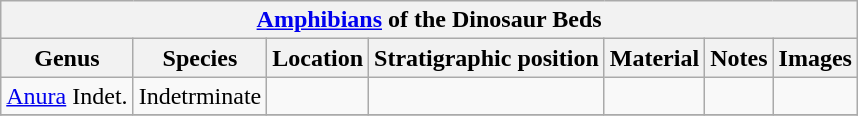<table class="wikitable" align="center">
<tr>
<th colspan="7" align="center"><a href='#'>Amphibians</a> of the Dinosaur Beds</th>
</tr>
<tr>
<th>Genus</th>
<th>Species</th>
<th>Location</th>
<th>Stratigraphic position</th>
<th>Material</th>
<th>Notes</th>
<th>Images</th>
</tr>
<tr>
<td><a href='#'>Anura</a> Indet.</td>
<td>Indetrminate</td>
<td></td>
<td></td>
<td></td>
<td></td>
<td></td>
</tr>
<tr>
</tr>
</table>
